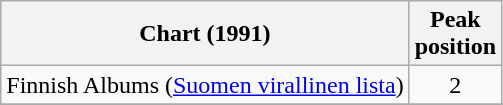<table class="wikitable sortable plainrowheaders">
<tr>
<th>Chart (1991)</th>
<th>Peak<br>position</th>
</tr>
<tr>
<td>Finnish Albums (<a href='#'>Suomen virallinen lista</a>)</td>
<td align="center">2</td>
</tr>
<tr>
</tr>
</table>
